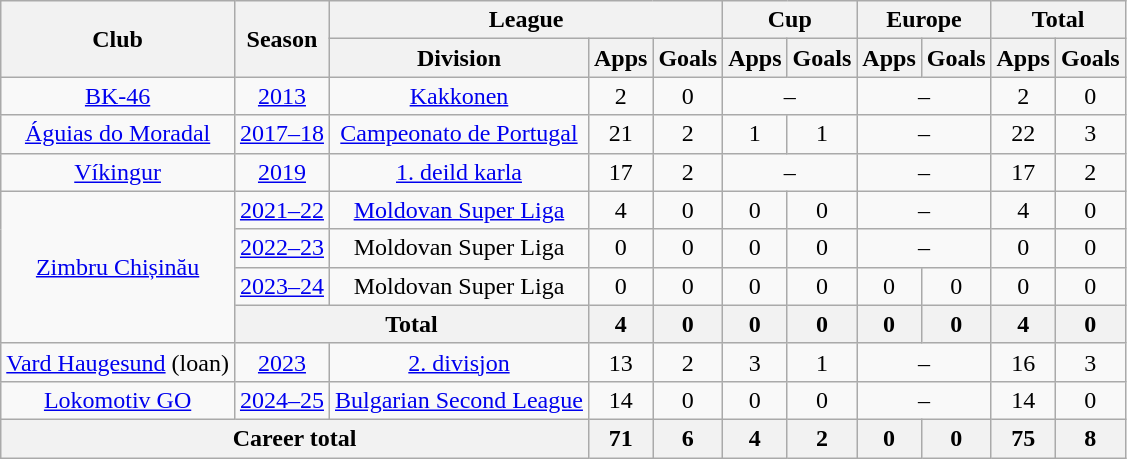<table class="wikitable" style="text-align:center">
<tr>
<th rowspan="2">Club</th>
<th rowspan="2">Season</th>
<th colspan="3">League</th>
<th colspan="2">Cup</th>
<th colspan="2">Europe</th>
<th colspan="2">Total</th>
</tr>
<tr>
<th>Division</th>
<th>Apps</th>
<th>Goals</th>
<th>Apps</th>
<th>Goals</th>
<th>Apps</th>
<th>Goals</th>
<th>Apps</th>
<th>Goals</th>
</tr>
<tr>
<td><a href='#'>BK-46</a></td>
<td><a href='#'>2013</a></td>
<td><a href='#'>Kakkonen</a></td>
<td>2</td>
<td>0</td>
<td colspan=2>–</td>
<td colspan=2>–</td>
<td>2</td>
<td>0</td>
</tr>
<tr>
<td><a href='#'>Águias do Moradal</a></td>
<td><a href='#'>2017–18</a></td>
<td><a href='#'>Campeonato de Portugal</a></td>
<td>21</td>
<td>2</td>
<td>1</td>
<td>1</td>
<td colspan=2>–</td>
<td>22</td>
<td>3</td>
</tr>
<tr>
<td><a href='#'>Víkingur</a></td>
<td><a href='#'>2019</a></td>
<td><a href='#'>1. deild karla</a></td>
<td>17</td>
<td>2</td>
<td colspan=2>–</td>
<td colspan=2>–</td>
<td>17</td>
<td>2</td>
</tr>
<tr>
<td rowspan=4><a href='#'>Zimbru Chișinău</a></td>
<td><a href='#'>2021–22</a></td>
<td><a href='#'>Moldovan Super Liga</a></td>
<td>4</td>
<td>0</td>
<td>0</td>
<td>0</td>
<td colspan=2>–</td>
<td>4</td>
<td>0</td>
</tr>
<tr>
<td><a href='#'>2022–23</a></td>
<td>Moldovan Super Liga</td>
<td>0</td>
<td>0</td>
<td>0</td>
<td>0</td>
<td colspan=2>–</td>
<td>0</td>
<td>0</td>
</tr>
<tr>
<td><a href='#'>2023–24</a></td>
<td>Moldovan Super Liga</td>
<td>0</td>
<td>0</td>
<td>0</td>
<td>0</td>
<td>0</td>
<td>0</td>
<td>0</td>
<td>0</td>
</tr>
<tr>
<th colspan=2>Total</th>
<th>4</th>
<th>0</th>
<th>0</th>
<th>0</th>
<th>0</th>
<th>0</th>
<th>4</th>
<th>0</th>
</tr>
<tr>
<td><a href='#'>Vard Haugesund</a> (loan)</td>
<td><a href='#'>2023</a></td>
<td><a href='#'>2. divisjon</a></td>
<td>13</td>
<td>2</td>
<td>3</td>
<td>1</td>
<td colspan=2>–</td>
<td>16</td>
<td>3</td>
</tr>
<tr>
<td><a href='#'>Lokomotiv GO</a></td>
<td><a href='#'>2024–25</a></td>
<td><a href='#'>Bulgarian Second League</a></td>
<td>14</td>
<td>0</td>
<td>0</td>
<td>0</td>
<td colspan=2>–</td>
<td>14</td>
<td>0</td>
</tr>
<tr>
<th colspan="3">Career total</th>
<th>71</th>
<th>6</th>
<th>4</th>
<th>2</th>
<th>0</th>
<th>0</th>
<th>75</th>
<th>8</th>
</tr>
</table>
